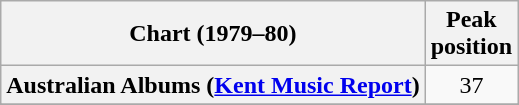<table class="wikitable sortable plainrowheaders">
<tr>
<th scope="col">Chart (1979–80)</th>
<th scope="col">Peak<br>position</th>
</tr>
<tr>
<th scope="row">Australian Albums (<a href='#'>Kent Music Report</a>)</th>
<td style="text-align:center;">37</td>
</tr>
<tr>
</tr>
<tr>
</tr>
<tr>
</tr>
<tr>
</tr>
</table>
